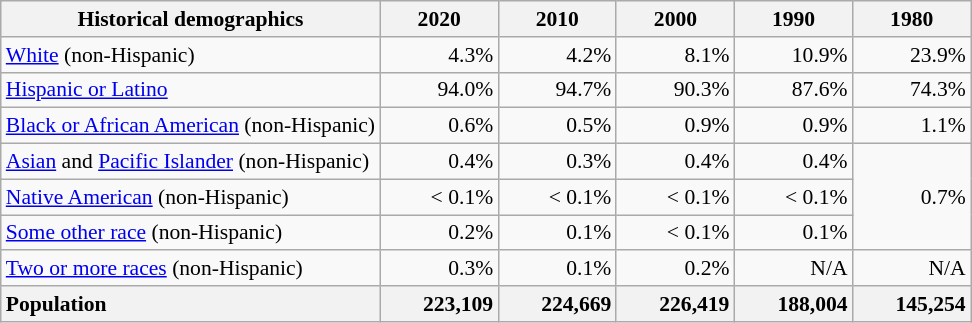<table class="wikitable sortable collapsible mw-collapsed" style="font-size: 90%; text-align: right;">
<tr>
<th>Historical demographics</th>
<th style="width: 5em;">2020</th>
<th style="width: 5em;">2010</th>
<th style="width: 5em;">2000</th>
<th style="width: 5em;">1990</th>
<th style="width: 5em;">1980</th>
</tr>
<tr>
<td style="text-align:left"><a href='#'>White</a> (non-Hispanic)</td>
<td>4.3%</td>
<td>4.2%</td>
<td>8.1%</td>
<td>10.9%</td>
<td>23.9%</td>
</tr>
<tr>
<td style="text-align:left"><a href='#'>Hispanic or Latino</a></td>
<td>94.0%</td>
<td>94.7%</td>
<td>90.3%</td>
<td>87.6%</td>
<td>74.3%</td>
</tr>
<tr>
<td style="text-align:left"><a href='#'>Black or African American</a> (non-Hispanic)</td>
<td>0.6%</td>
<td>0.5%</td>
<td>0.9%</td>
<td>0.9%</td>
<td>1.1%</td>
</tr>
<tr>
<td style="text-align:left"><a href='#'>Asian</a> and <a href='#'>Pacific Islander</a> (non-Hispanic)</td>
<td>0.4%</td>
<td>0.3%</td>
<td>0.4%</td>
<td>0.4%</td>
<td rowspan="3">0.7%</td>
</tr>
<tr>
<td style="text-align:left"><a href='#'>Native American</a> (non-Hispanic)</td>
<td>< 0.1%</td>
<td>< 0.1%</td>
<td>< 0.1%</td>
<td>< 0.1%</td>
</tr>
<tr>
<td style="text-align:left"><a href='#'>Some other race</a> (non-Hispanic)</td>
<td>0.2%</td>
<td>0.1%</td>
<td>< 0.1%</td>
<td>0.1%</td>
</tr>
<tr>
<td style="text-align:left"><a href='#'>Two or more races</a> (non-Hispanic)</td>
<td>0.3%</td>
<td>0.1%</td>
<td>0.2%</td>
<td>N/A</td>
<td>N/A</td>
</tr>
<tr>
<th style="text-align:left">Population</th>
<th style="text-align:right">223,109</th>
<th style="text-align:right">224,669</th>
<th style="text-align:right">226,419</th>
<th style="text-align:right">188,004</th>
<th style="text-align:right">145,254</th>
</tr>
</table>
